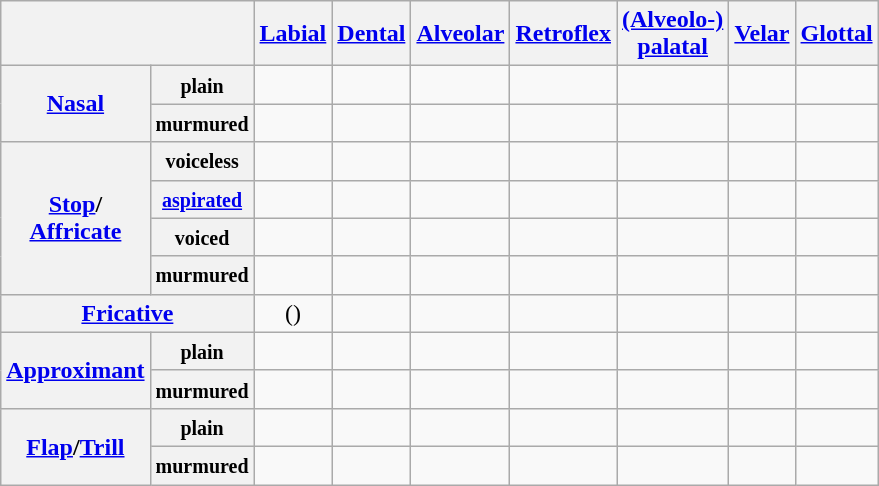<table class="wikitable">
<tr>
<th colspan="2"> </th>
<th><a href='#'>Labial</a></th>
<th><a href='#'>Dental</a></th>
<th><a href='#'>Alveolar</a></th>
<th><a href='#'>Retroflex</a></th>
<th><a href='#'>(Alveolo-)<br>palatal</a></th>
<th><a href='#'>Velar</a></th>
<th><a href='#'>Glottal</a></th>
</tr>
<tr style="text-align:center">
<th rowspan="2"><a href='#'>Nasal</a></th>
<th><small>plain</small></th>
<td></td>
<td></td>
<td></td>
<td></td>
<td></td>
<td></td>
<td></td>
</tr>
<tr style="text-align:center">
<th><small>murmured</small></th>
<td></td>
<td></td>
<td></td>
<td></td>
<td></td>
<td></td>
<td></td>
</tr>
<tr style="text-align:center">
<th rowspan="4"><a href='#'>Stop</a>/<br><a href='#'>Affricate</a></th>
<th><small>voiceless</small></th>
<td></td>
<td></td>
<td></td>
<td></td>
<td></td>
<td></td>
<td></td>
</tr>
<tr style="text-align:center">
<th><small><a href='#'>aspirated</a></small></th>
<td></td>
<td></td>
<td></td>
<td></td>
<td></td>
<td></td>
<td></td>
</tr>
<tr style="text-align:center">
<th><small>voiced</small></th>
<td></td>
<td></td>
<td></td>
<td></td>
<td></td>
<td></td>
<td></td>
</tr>
<tr style="text-align:center">
<th><small>murmured</small></th>
<td></td>
<td></td>
<td></td>
<td></td>
<td></td>
<td></td>
<td></td>
</tr>
<tr style="text-align:center">
<th colspan="2"><a href='#'>Fricative</a></th>
<td>()</td>
<td></td>
<td></td>
<td></td>
<td></td>
<td></td>
<td></td>
</tr>
<tr style="text-align:center">
<th rowspan="2"><a href='#'>Approximant</a></th>
<th><small>plain</small></th>
<td></td>
<td></td>
<td></td>
<td></td>
<td></td>
<td></td>
<td></td>
</tr>
<tr style="text-align:center">
<th><small>murmured</small></th>
<td></td>
<td></td>
<td></td>
<td></td>
<td></td>
<td></td>
<td></td>
</tr>
<tr style="text-align:center">
<th rowspan="2"><a href='#'>Flap</a>/<a href='#'>Trill</a></th>
<th><small>plain</small></th>
<td></td>
<td></td>
<td></td>
<td></td>
<td></td>
<td></td>
<td></td>
</tr>
<tr style="text-align:center">
<th><small>murmured</small></th>
<td></td>
<td></td>
<td></td>
<td></td>
<td></td>
<td></td>
<td></td>
</tr>
</table>
